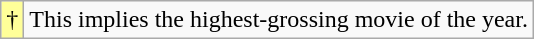<table class="wikitable">
<tr>
<td style="background-color:#FFFF99">†</td>
<td>This implies the highest-grossing movie of the year.</td>
</tr>
</table>
